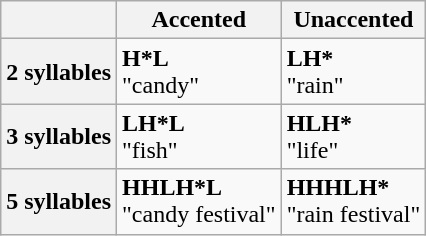<table class="wikitable">
<tr>
<th></th>
<th>Accented</th>
<th>Unaccented</th>
</tr>
<tr>
<th>2 syllables</th>
<td><strong>H*L</strong><br>  "candy"</td>
<td><strong>LH*</strong><br>  "rain"</td>
</tr>
<tr>
<th>3 syllables</th>
<td><strong>LH*L</strong><br>  "fish"</td>
<td><strong>HLH*</strong><br>  "life"</td>
</tr>
<tr>
<th>5 syllables</th>
<td><strong>HHLH*L</strong><br>  "candy festival"</td>
<td><strong>HHHLH*</strong><br>  "rain festival"</td>
</tr>
</table>
